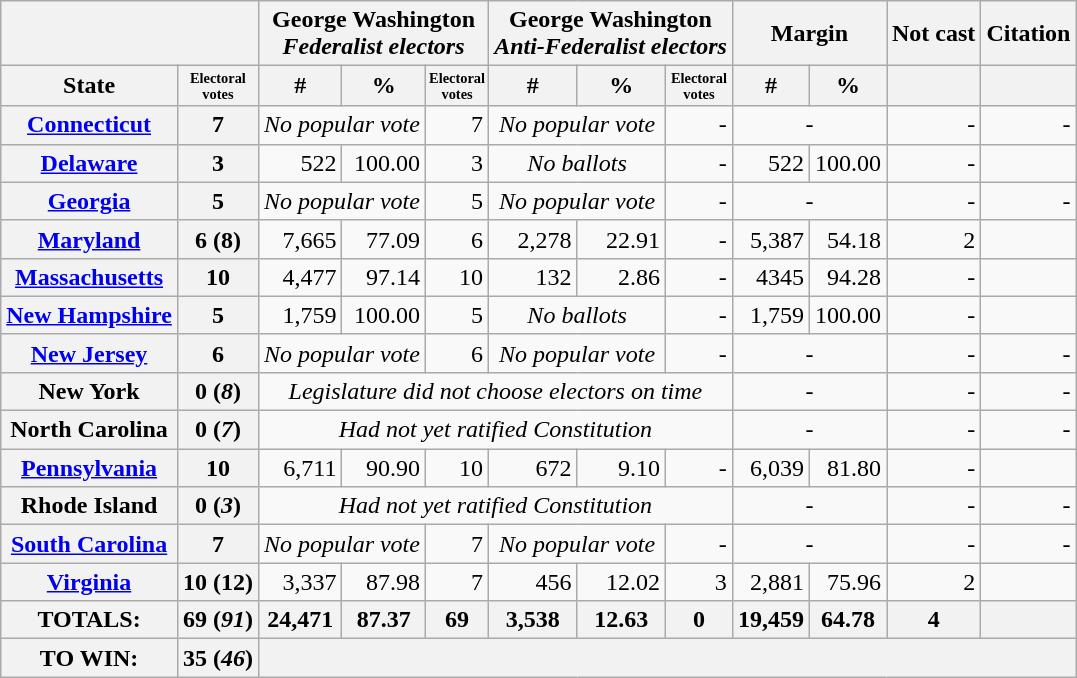<table class="wikitable sortable" style="text-align:right">
<tr>
<th colspan="2"></th>
<th colspan="3" style="text-align:center;">George Washington<br><em>Federalist electors</em></th>
<th colspan="3" style="text-align:center;">George Washington<br><em>Anti-Federalist electors</em></th>
<th colspan="2" style="text-align:center;">Margin</th>
<th>Not cast</th>
<th>Citation</th>
</tr>
<tr>
<th align="center">State</th>
<th style="text-align:center; font-size: 60%">Electoral<br>votes</th>
<th align="center">#</th>
<th align="center">%</th>
<th style="text-align:center; font-size: 60%">Electoral<br>votes</th>
<th align="center">#</th>
<th align="center">%</th>
<th style="text-align:center; font-size: 60%">Electoral<br>votes</th>
<th align="center">#</th>
<th align="center">%</th>
<th></th>
<th></th>
</tr>
<tr>
<th style"text-align:left"><a href='#'>Connecticut</a></th>
<th>7</th>
<td colspan="2" style="text-align:center;"><em>No popular vote</em></td>
<td>7</td>
<td colspan="2" style="text-align:center;"><em>No popular vote</em></td>
<td>-</td>
<td colspan="2" style="text-align:center;">-</td>
<td>-</td>
<td>-</td>
</tr>
<tr>
<th style"text-align:left"><a href='#'>Delaware</a></th>
<th>3</th>
<td>522</td>
<td>100.00</td>
<td>3</td>
<td colspan="2" style="text-align:center;"><em>No ballots</em></td>
<td>-</td>
<td>522</td>
<td>100.00</td>
<td>-</td>
<td></td>
</tr>
<tr>
<th style"text-align:left"><a href='#'>Georgia</a></th>
<th>5</th>
<td colspan="2" style="text-align:center;"><em>No popular vote</em></td>
<td>5</td>
<td colspan="2" style="text-align:center;"><em>No popular vote</em></td>
<td>-</td>
<td colspan="2" style="text-align:center;">-</td>
<td>-</td>
<td>-</td>
</tr>
<tr>
<th style"text-align:left"><a href='#'>Maryland</a></th>
<th>6 (8)</th>
<td>7,665</td>
<td>77.09</td>
<td>6</td>
<td>2,278</td>
<td>22.91</td>
<td>-</td>
<td>5,387</td>
<td>54.18</td>
<td>2</td>
<td></td>
</tr>
<tr>
<th style"text-align:left"><a href='#'>Massachusetts</a></th>
<th>10</th>
<td>4,477</td>
<td>97.14</td>
<td>10</td>
<td>132</td>
<td>2.86</td>
<td>-</td>
<td>4345</td>
<td>94.28</td>
<td>-</td>
<td></td>
</tr>
<tr>
<th style"text-align:left"><a href='#'>New Hampshire</a></th>
<th>5</th>
<td>1,759</td>
<td>100.00</td>
<td>5</td>
<td colspan="2" style="text-align:center;"><em>No ballots</em></td>
<td>-</td>
<td>1,759</td>
<td>100.00</td>
<td>-</td>
<td></td>
</tr>
<tr>
<th style"text-align:left"><a href='#'>New Jersey</a></th>
<th>6</th>
<td colspan="2" style="text-align:center;"><em>No popular vote</em></td>
<td>6</td>
<td colspan="2" style="text-align:center;"><em>No popular vote</em></td>
<td>-</td>
<td colspan="2" style="text-align:center;">-</td>
<td>-</td>
<td>-</td>
</tr>
<tr>
<th style"text-align:left">New York</th>
<th>0 (<em>8</em>)</th>
<td colspan="6" style="text-align:center;"><em>Legislature did not choose electors on time</em></td>
<td colspan="2" style="text-align:center;">-</td>
<td>-</td>
<td>-</td>
</tr>
<tr>
<th style"text-align:left">North Carolina</th>
<th>0 (<em>7</em>)</th>
<td colspan="6" style="text-align:center;"><em>Had not yet ratified Constitution</em></td>
<td colspan="2" style="text-align:center;">-</td>
<td>-</td>
<td>-</td>
</tr>
<tr>
<th style"text-align:left"><a href='#'>Pennsylvania</a></th>
<th>10</th>
<td>6,711</td>
<td>90.90</td>
<td>10</td>
<td>672</td>
<td>9.10</td>
<td>-</td>
<td>6,039</td>
<td>81.80</td>
<td>-</td>
<td></td>
</tr>
<tr>
<th style"text-align:left">Rhode Island</th>
<th>0 (<em>3</em>)</th>
<td colspan="6" style="text-align:center;"><em>Had not yet ratified Constitution</em></td>
<td colspan="2" style="text-align:center;">-</td>
<td>-</td>
<td>-</td>
</tr>
<tr>
<th style"text-align:left"><a href='#'>South Carolina</a></th>
<th>7</th>
<td colspan="2" style="text-align:center;"><em>No popular vote</em></td>
<td>7</td>
<td colspan="2" style="text-align:center;"><em>No popular vote</em></td>
<td>-</td>
<td colspan="2" style="text-align:center;">-</td>
<td>-</td>
<td>-</td>
</tr>
<tr>
<th style"text-align:left"><a href='#'>Virginia</a></th>
<th>10 (12)</th>
<td>3,337</td>
<td>87.98</td>
<td>7</td>
<td>456</td>
<td>12.02</td>
<td>3</td>
<td>2,881</td>
<td>75.96</td>
<td>2</td>
<td></td>
</tr>
<tr>
<th>TOTALS:</th>
<th>69 (<em>91</em>)</th>
<th>24,471</th>
<th>87.37</th>
<th>69</th>
<th>3,538</th>
<th>12.63</th>
<th>0</th>
<th>19,459</th>
<th>64.78</th>
<th>4</th>
<th></th>
</tr>
<tr>
<th>TO WIN:</th>
<th>35 (<em>46</em>)</th>
<th colspan="12"></th>
</tr>
</table>
